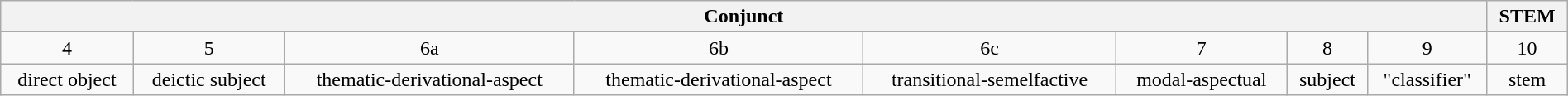<table class="wikitable" style="width:100%">
<tr>
<th colspan="8" align="center">Conjunct</th>
<th align="center">STEM</th>
</tr>
<tr>
<td align="center">4</td>
<td align="center">5</td>
<td align="center">6a</td>
<td align="center">6b</td>
<td align="center">6c</td>
<td align="center">7</td>
<td align="center">8</td>
<td align="center">9</td>
<td align="center">10</td>
</tr>
<tr>
<td align="center">direct object</td>
<td align="center">deictic subject</td>
<td align="center">thematic-derivational-aspect</td>
<td align="center">thematic-derivational-aspect</td>
<td align="center">transitional-semelfactive</td>
<td align="center">modal-aspectual</td>
<td align="center">subject</td>
<td align="center">"classifier"</td>
<td align="center">stem</td>
</tr>
</table>
